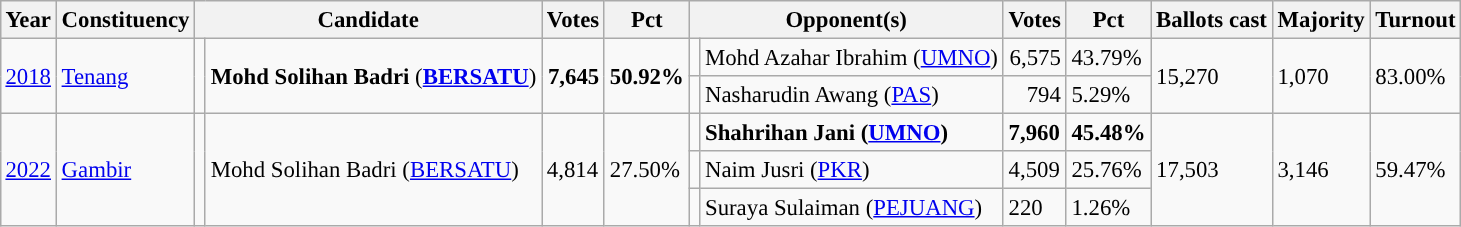<table class="wikitable" style="margin:0.5em ; font-size:95%">
<tr>
<th>Year</th>
<th>Constituency</th>
<th colspan=2>Candidate</th>
<th>Votes</th>
<th>Pct</th>
<th colspan=2>Opponent(s)</th>
<th>Votes</th>
<th>Pct</th>
<th>Ballots cast</th>
<th>Majority</th>
<th>Turnout</th>
</tr>
<tr>
<td rowspan=2><a href='#'>2018</a></td>
<td rowspan=2><a href='#'>Tenang</a></td>
<td rowspan=2 ></td>
<td rowspan=2><strong>Mohd Solihan Badri</strong> (<a href='#'><strong>BERSATU</strong></a>)</td>
<td rowspan=2 align="right"><strong>7,645</strong></td>
<td rowspan=2><strong>50.92%</strong></td>
<td></td>
<td>Mohd Azahar Ibrahim (<a href='#'>UMNO</a>)</td>
<td align="right">6,575</td>
<td>43.79%</td>
<td rowspan=2>15,270</td>
<td rowspan=2>1,070</td>
<td rowspan=2>83.00%</td>
</tr>
<tr>
<td></td>
<td>Nasharudin Awang (<a href='#'>PAS</a>)</td>
<td align="right">794</td>
<td>5.29%</td>
</tr>
<tr>
<td rowspan="3"><a href='#'>2022</a></td>
<td rowspan="3"><a href='#'>Gambir</a></td>
<td rowspan="3" bgcolor=></td>
<td rowspan="3">Mohd Solihan Badri (<a href='#'>BERSATU</a>)</td>
<td rowspan="3">4,814</td>
<td rowspan="3">27.50%</td>
<td></td>
<td><strong>Shahrihan Jani (<a href='#'>UMNO</a>)</strong></td>
<td><strong>7,960</strong></td>
<td><strong>45.48%</strong></td>
<td rowspan="3">17,503</td>
<td rowspan="3">3,146</td>
<td rowspan="3">59.47%</td>
</tr>
<tr>
<td></td>
<td>Naim Jusri (<a href='#'>PKR</a>)</td>
<td>4,509</td>
<td>25.76%</td>
</tr>
<tr>
<td></td>
<td>Suraya Sulaiman (<a href='#'>PEJUANG</a>)</td>
<td>220</td>
<td>1.26%</td>
</tr>
</table>
